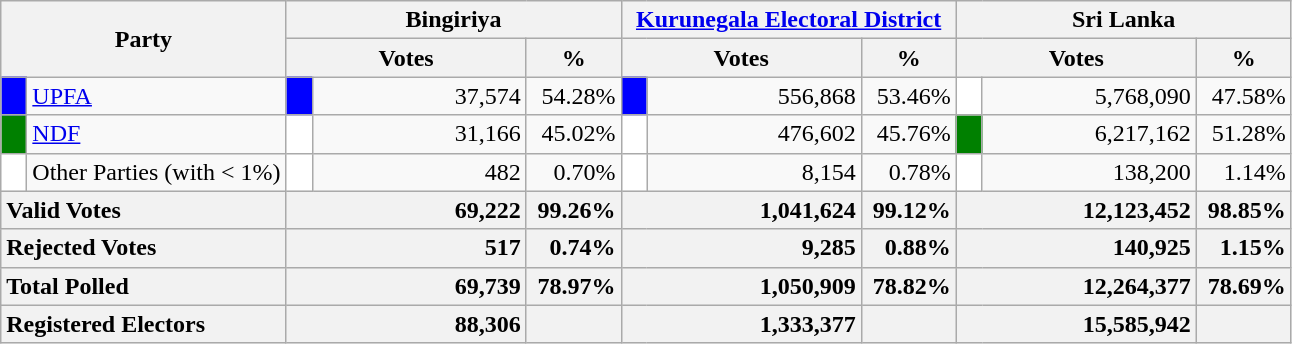<table class="wikitable">
<tr>
<th colspan="2" width="144px"rowspan="2">Party</th>
<th colspan="3" width="216px">Bingiriya</th>
<th colspan="3" width="216px"><a href='#'>Kurunegala Electoral District</a></th>
<th colspan="3" width="216px">Sri Lanka</th>
</tr>
<tr>
<th colspan="2" width="144px">Votes</th>
<th>%</th>
<th colspan="2" width="144px">Votes</th>
<th>%</th>
<th colspan="2" width="144px">Votes</th>
<th>%</th>
</tr>
<tr>
<td style="background-color:blue;" width="10px"></td>
<td style="text-align:left;"><a href='#'>UPFA</a></td>
<td style="background-color:blue;" width="10px"></td>
<td style="text-align:right;">37,574</td>
<td style="text-align:right;">54.28%</td>
<td style="background-color:blue;" width="10px"></td>
<td style="text-align:right;">556,868</td>
<td style="text-align:right;">53.46%</td>
<td style="background-color:white;" width="10px"></td>
<td style="text-align:right;">5,768,090</td>
<td style="text-align:right;">47.58%</td>
</tr>
<tr>
<td style="background-color:green;" width="10px"></td>
<td style="text-align:left;"><a href='#'>NDF</a></td>
<td style="background-color:white;" width="10px"></td>
<td style="text-align:right;">31,166</td>
<td style="text-align:right;">45.02%</td>
<td style="background-color:white;" width="10px"></td>
<td style="text-align:right;">476,602</td>
<td style="text-align:right;">45.76%</td>
<td style="background-color:green;" width="10px"></td>
<td style="text-align:right;">6,217,162</td>
<td style="text-align:right;">51.28%</td>
</tr>
<tr>
<td style="background-color:white;" width="10px"></td>
<td style="text-align:left;">Other Parties (with < 1%)</td>
<td style="background-color:white;" width="10px"></td>
<td style="text-align:right;">482</td>
<td style="text-align:right;">0.70%</td>
<td style="background-color:white;" width="10px"></td>
<td style="text-align:right;">8,154</td>
<td style="text-align:right;">0.78%</td>
<td style="background-color:white;" width="10px"></td>
<td style="text-align:right;">138,200</td>
<td style="text-align:right;">1.14%</td>
</tr>
<tr>
<th colspan="2" width="144px"style="text-align:left;">Valid Votes</th>
<th style="text-align:right;"colspan="2" width="144px">69,222</th>
<th style="text-align:right;">99.26%</th>
<th style="text-align:right;"colspan="2" width="144px">1,041,624</th>
<th style="text-align:right;">99.12%</th>
<th style="text-align:right;"colspan="2" width="144px">12,123,452</th>
<th style="text-align:right;">98.85%</th>
</tr>
<tr>
<th colspan="2" width="144px"style="text-align:left;">Rejected Votes</th>
<th style="text-align:right;"colspan="2" width="144px">517</th>
<th style="text-align:right;">0.74%</th>
<th style="text-align:right;"colspan="2" width="144px">9,285</th>
<th style="text-align:right;">0.88%</th>
<th style="text-align:right;"colspan="2" width="144px">140,925</th>
<th style="text-align:right;">1.15%</th>
</tr>
<tr>
<th colspan="2" width="144px"style="text-align:left;">Total Polled</th>
<th style="text-align:right;"colspan="2" width="144px">69,739</th>
<th style="text-align:right;">78.97%</th>
<th style="text-align:right;"colspan="2" width="144px">1,050,909</th>
<th style="text-align:right;">78.82%</th>
<th style="text-align:right;"colspan="2" width="144px">12,264,377</th>
<th style="text-align:right;">78.69%</th>
</tr>
<tr>
<th colspan="2" width="144px"style="text-align:left;">Registered Electors</th>
<th style="text-align:right;"colspan="2" width="144px">88,306</th>
<th></th>
<th style="text-align:right;"colspan="2" width="144px">1,333,377</th>
<th></th>
<th style="text-align:right;"colspan="2" width="144px">15,585,942</th>
<th></th>
</tr>
</table>
